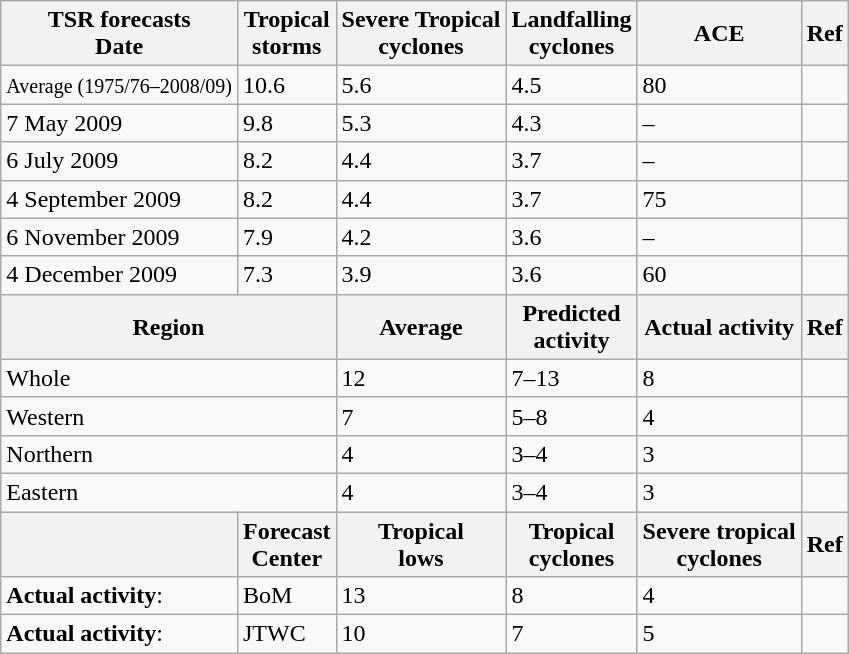<table class="wikitable" style="float:right">
<tr>
<th>TSR forecasts<br>Date</th>
<th>Tropical<br>storms</th>
<th>Severe Tropical<br>cyclones</th>
<th>Landfalling<br>cyclones</th>
<th>ACE</th>
<th>Ref</th>
</tr>
<tr>
<td><small>Average (1975/76–2008/09)</small></td>
<td>10.6</td>
<td>5.6</td>
<td>4.5</td>
<td>80</td>
<td></td>
</tr>
<tr>
<td>7 May 2009</td>
<td>9.8</td>
<td>5.3</td>
<td>4.3</td>
<td>–</td>
<td></td>
</tr>
<tr>
<td>6 July 2009</td>
<td>8.2</td>
<td>4.4</td>
<td>3.7</td>
<td>–</td>
<td></td>
</tr>
<tr>
<td>4 September 2009</td>
<td>8.2</td>
<td>4.4</td>
<td>3.7</td>
<td>75</td>
<td></td>
</tr>
<tr>
<td>6 November 2009</td>
<td>7.9</td>
<td>4.2</td>
<td>3.6</td>
<td>–</td>
<td></td>
</tr>
<tr>
<td>4 December 2009</td>
<td>7.3</td>
<td>3.9</td>
<td>3.6</td>
<td>60</td>
<td></td>
</tr>
<tr>
<th colspan="2">Region</th>
<th>Average</th>
<th>Predicted<br>activity</th>
<th>Actual activity</th>
<th>Ref</th>
</tr>
<tr>
<td colspan="2">Whole</td>
<td>12</td>
<td>7–13</td>
<td>8</td>
<td></td>
</tr>
<tr>
<td colspan="2">Western</td>
<td>7</td>
<td>5–8</td>
<td>4</td>
<td></td>
</tr>
<tr>
<td colspan="2">Northern</td>
<td>4</td>
<td>3–4</td>
<td>3</td>
<td></td>
</tr>
<tr>
<td colspan="2">Eastern</td>
<td>4</td>
<td>3–4</td>
<td>3</td>
<td></td>
</tr>
<tr>
<th></th>
<th>Forecast<br>Center</th>
<th>Tropical<br>lows</th>
<th>Tropical<br>cyclones</th>
<th>Severe tropical<br>cyclones</th>
<th>Ref</th>
</tr>
<tr>
<td><strong>Actual activity</strong>:</td>
<td>BoM</td>
<td>13</td>
<td>8</td>
<td>4</td>
<td></td>
</tr>
<tr>
<td><strong>Actual activity</strong>:</td>
<td>JTWC</td>
<td>10</td>
<td>7</td>
<td>5</td>
<td></td>
</tr>
</table>
